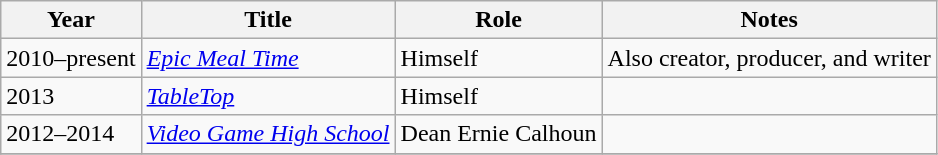<table class="wikitable">
<tr>
<th>Year</th>
<th>Title</th>
<th>Role</th>
<th>Notes</th>
</tr>
<tr>
<td>2010–present</td>
<td><em><a href='#'>Epic Meal Time</a></em></td>
<td>Himself</td>
<td>Also creator, producer, and writer</td>
</tr>
<tr>
<td>2013</td>
<td><em><a href='#'>TableTop</a></em></td>
<td>Himself</td>
<td></td>
</tr>
<tr>
<td>2012–2014</td>
<td><em><a href='#'>Video Game High School</a></em></td>
<td>Dean Ernie Calhoun</td>
<td></td>
</tr>
<tr>
</tr>
</table>
